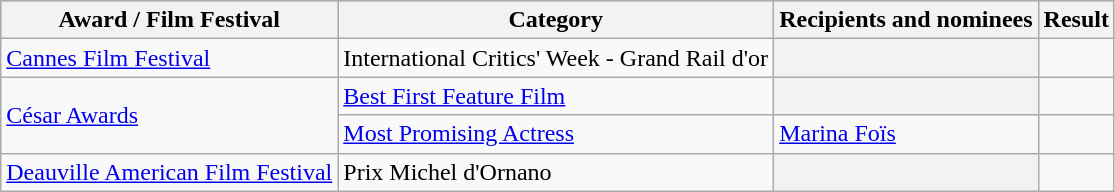<table class="wikitable plainrowheaders sortable">
<tr style="background:#ccc; text-align:center;">
<th scope="col">Award / Film Festival</th>
<th scope="col">Category</th>
<th scope="col">Recipients and nominees</th>
<th scope="col">Result</th>
</tr>
<tr>
<td><a href='#'>Cannes Film Festival</a></td>
<td>International Critics' Week - Grand Rail d'or</td>
<th></th>
<td></td>
</tr>
<tr>
<td rowspan=2><a href='#'>César Awards</a></td>
<td><a href='#'>Best First Feature Film</a></td>
<th></th>
<td></td>
</tr>
<tr>
<td><a href='#'>Most Promising Actress</a></td>
<td><a href='#'>Marina Foïs</a></td>
<td></td>
</tr>
<tr>
<td><a href='#'>Deauville American Film Festival</a></td>
<td>Prix Michel d'Ornano</td>
<th></th>
<td></td>
</tr>
</table>
